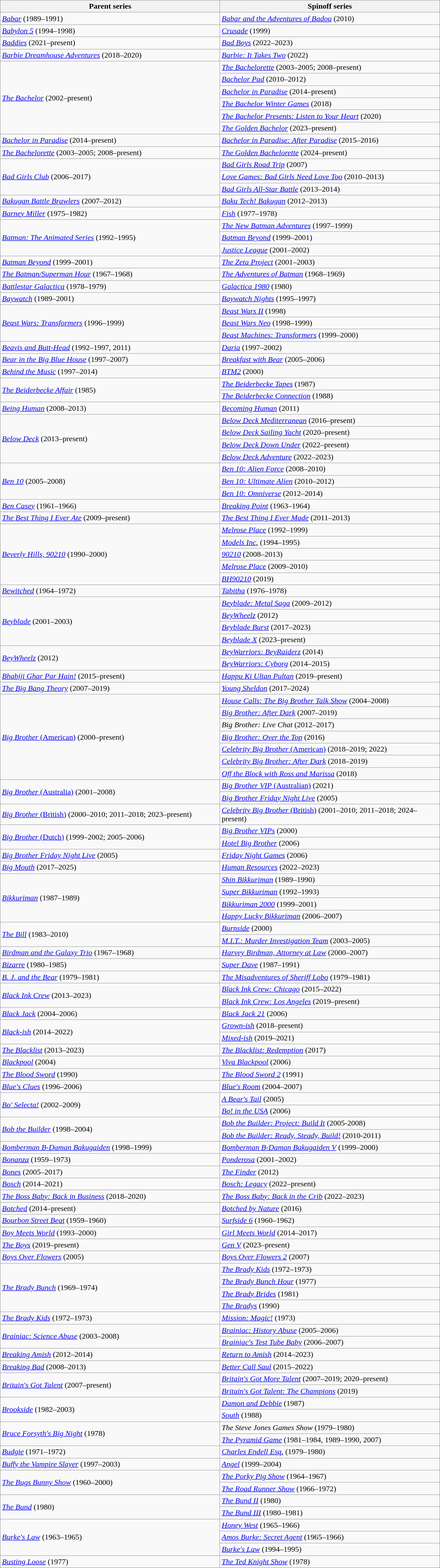<table class="wikitable">
<tr>
<th width="450">Parent series</th>
<th width="450">Spinoff series</th>
</tr>
<tr>
<td><em><a href='#'>Babar</a></em> (1989–1991)</td>
<td><em><a href='#'>Babar and the Adventures of Badou</a></em> (2010)</td>
</tr>
<tr>
<td><em><a href='#'>Babylon 5</a></em> (1994–1998)</td>
<td><em><a href='#'>Crusade</a></em> (1999)</td>
</tr>
<tr>
<td><em><a href='#'>Baddies</a></em> (2021–present)</td>
<td><em><a href='#'>Bad Boys</a></em> (2022–2023)</td>
</tr>
<tr>
<td><em><a href='#'>Barbie Dreamhouse Adventures</a></em> (2018–2020)</td>
<td><em><a href='#'>Barbie: It Takes Two</a></em> (2022)</td>
</tr>
<tr>
<td rowspan="6"><em><a href='#'>The Bachelor</a></em> (2002–present)</td>
<td><em><a href='#'>The Bachelorette</a></em> (2003–2005; 2008–present)</td>
</tr>
<tr>
<td><em><a href='#'>Bachelor Pad</a></em> (2010–2012)</td>
</tr>
<tr>
<td><em><a href='#'>Bachelor in Paradise</a></em> (2014–present)</td>
</tr>
<tr>
<td><em><a href='#'>The Bachelor Winter Games</a></em> (2018)</td>
</tr>
<tr>
<td><em><a href='#'>The Bachelor Presents: Listen to Your Heart</a></em> (2020)</td>
</tr>
<tr>
<td><em><a href='#'>The Golden Bachelor</a></em> (2023–present)</td>
</tr>
<tr>
<td><em><a href='#'>Bachelor in Paradise</a></em> (2014–present)</td>
<td><em><a href='#'>Bachelor in Paradise: After Paradise</a></em> (2015–2016)</td>
</tr>
<tr>
<td><em><a href='#'>The Bachelorette</a></em> (2003–2005; 2008–present)</td>
<td><em><a href='#'>The Golden Bachelorette</a></em> (2024–present)</td>
</tr>
<tr>
<td rowspan="3"><em><a href='#'>Bad Girls Club</a></em> (2006–2017)</td>
<td><em><a href='#'>Bad Girls Road Trip</a></em> (2007)</td>
</tr>
<tr>
<td><em><a href='#'>Love Games: Bad Girls Need Love Too</a></em> (2010–2013)</td>
</tr>
<tr>
<td><em><a href='#'>Bad Girls All-Star Battle</a></em> (2013–2014)</td>
</tr>
<tr>
<td><em><a href='#'>Bakugan Battle Brawlers</a></em> (2007–2012)</td>
<td><em><a href='#'>Baku Tech! Bakugan</a></em> (2012–2013)</td>
</tr>
<tr>
<td><em><a href='#'>Barney Miller</a></em> (1975–1982)</td>
<td><em><a href='#'>Fish</a></em> (1977–1978)</td>
</tr>
<tr>
<td rowspan="3"><em><a href='#'>Batman: The Animated Series</a></em> (1992–1995)</td>
<td><em><a href='#'>The New Batman Adventures</a></em> (1997–1999)</td>
</tr>
<tr>
<td><em><a href='#'>Batman Beyond</a></em> (1999–2001)</td>
</tr>
<tr>
<td><em><a href='#'>Justice League</a></em> (2001–2002)</td>
</tr>
<tr>
<td><em><a href='#'>Batman Beyond</a></em> (1999–2001)</td>
<td><em><a href='#'>The Zeta Project</a></em> (2001–2003)</td>
</tr>
<tr>
<td><em><a href='#'>The Batman/Superman Hour</a></em> (1967–1968)</td>
<td><em><a href='#'>The Adventures of Batman</a></em> (1968–1969)</td>
</tr>
<tr>
<td><em><a href='#'>Battlestar Galactica</a></em> (1978–1979)</td>
<td><em><a href='#'>Galactica 1980</a></em> (1980)</td>
</tr>
<tr>
<td><em><a href='#'>Baywatch</a></em> (1989–2001)</td>
<td><em><a href='#'>Baywatch Nights</a></em> (1995–1997)</td>
</tr>
<tr>
<td rowspan="3"><em><a href='#'>Beast Wars: Transformers</a></em> (1996–1999)</td>
<td><em><a href='#'>Beast Wars II</a></em> (1998)</td>
</tr>
<tr>
<td><em><a href='#'>Beast Wars Neo</a></em> (1998–1999)</td>
</tr>
<tr>
<td><em><a href='#'>Beast Machines: Transformers</a></em> (1999–2000)</td>
</tr>
<tr>
<td><em><a href='#'>Beavis and Butt-Head</a></em> (1992–1997, 2011)</td>
<td><em><a href='#'>Daria</a></em> (1997–2002)</td>
</tr>
<tr>
<td><em><a href='#'>Bear in the Big Blue House</a></em> (1997–2007)</td>
<td><em><a href='#'>Breakfast with Bear</a></em> (2005–2006)</td>
</tr>
<tr>
<td><em><a href='#'>Behind the Music</a></em> (1997–2014)</td>
<td><em><a href='#'>BTM2</a></em> (2000)</td>
</tr>
<tr>
<td rowspan="2"><em><a href='#'>The Beiderbecke Affair</a></em> (1985)</td>
<td><em><a href='#'>The Beiderbecke Tapes</a></em> (1987)</td>
</tr>
<tr>
<td><em><a href='#'>The Beiderbecke Connection</a></em> (1988)</td>
</tr>
<tr>
<td><em><a href='#'>Being Human</a></em> (2008–2013)</td>
<td><em><a href='#'>Becoming Human</a></em> (2011)</td>
</tr>
<tr>
<td rowspan="4"><em><a href='#'>Below Deck</a></em> (2013–present)</td>
<td><em><a href='#'>Below Deck Mediterranean</a></em> (2016–present)</td>
</tr>
<tr>
<td><em><a href='#'>Below Deck Sailing Yacht</a></em> (2020–present)</td>
</tr>
<tr>
<td><em><a href='#'>Below Deck Down Under</a></em> (2022–present)</td>
</tr>
<tr>
<td><em><a href='#'>Below Deck Adventure</a></em> (2022–2023)</td>
</tr>
<tr>
<td rowspan="3"><em><a href='#'>Ben 10</a></em> (2005–2008)</td>
<td><em><a href='#'>Ben 10: Alien Force</a></em> (2008–2010)</td>
</tr>
<tr>
<td><em><a href='#'>Ben 10: Ultimate Alien</a></em> (2010–2012)</td>
</tr>
<tr>
<td><em><a href='#'>Ben 10: Omniverse</a></em> (2012–2014)</td>
</tr>
<tr>
<td><em><a href='#'>Ben Casey</a></em> (1961–1966)</td>
<td><em><a href='#'>Breaking Point</a></em> (1963–1964)</td>
</tr>
<tr>
<td><em><a href='#'>The Best Thing I Ever Ate</a></em> (2009–present)</td>
<td><em><a href='#'>The Best Thing I Ever Made</a></em> (2011–2013)</td>
</tr>
<tr>
<td rowspan="5"><em><a href='#'>Beverly Hills, 90210</a></em> (1990–2000)</td>
<td><em><a href='#'>Melrose Place</a></em> (1992–1999)</td>
</tr>
<tr>
<td><em><a href='#'>Models Inc.</a></em> (1994–1995)</td>
</tr>
<tr>
<td><em><a href='#'>90210</a></em> (2008–2013)</td>
</tr>
<tr>
<td><em><a href='#'>Melrose Place</a></em> (2009–2010)</td>
</tr>
<tr>
<td><em><a href='#'>BH90210</a></em> (2019)</td>
</tr>
<tr>
<td><em><a href='#'>Bewitched</a></em> (1964–1972)</td>
<td><em><a href='#'>Tabitha</a></em> (1976–1978)</td>
</tr>
<tr>
<td rowspan="4"><em><a href='#'>Beyblade</a></em> (2001–2003)</td>
<td><em><a href='#'>Beyblade: Metal Saga</a></em> (2009–2012)</td>
</tr>
<tr>
<td><em><a href='#'>BeyWheelz</a></em> (2012)</td>
</tr>
<tr>
<td><em><a href='#'>Beyblade Burst</a></em> (2017–2023)</td>
</tr>
<tr>
<td><em><a href='#'>Beyblade X</a></em> (2023–present)</td>
</tr>
<tr>
<td rowspan="2"><em><a href='#'>BeyWheelz</a></em> (2012)</td>
<td><em><a href='#'>BeyWarriors: BeyRaiderz</a></em> (2014)</td>
</tr>
<tr>
<td><em><a href='#'>BeyWarriors: Cyborg</a></em> (2014–2015)</td>
</tr>
<tr>
<td><em><a href='#'>Bhabiji Ghar Par Hain!</a></em> (2015–present)</td>
<td><em><a href='#'>Happu Ki Ultan Pultan</a></em> (2019–present)</td>
</tr>
<tr>
<td><em><a href='#'>The Big Bang Theory</a></em> (2007–2019)</td>
<td><em><a href='#'>Young Sheldon</a></em> (2017–2024)</td>
</tr>
<tr>
<td rowspan="7"><a href='#'><em>Big Brother</em> (American)</a> (2000–present)</td>
<td><em><a href='#'>House Calls: The Big Brother Talk Show</a></em> (2004–2008)</td>
</tr>
<tr>
<td><em><a href='#'>Big Brother: After Dark</a></em> (2007–2019)</td>
</tr>
<tr>
<td><em>Big Brother: Live Chat</em> (2012–2017)</td>
</tr>
<tr>
<td><em><a href='#'>Big Brother: Over the Top</a></em> (2016)</td>
</tr>
<tr>
<td><a href='#'><em>Celebrity Big Brother</em> (American)</a> (2018–2019; 2022)</td>
</tr>
<tr>
<td><em><a href='#'>Celebrity Big Brother: After Dark</a></em> (2018–2019)</td>
</tr>
<tr>
<td><em><a href='#'>Off the Block with Ross and Marissa</a></em> (2018)</td>
</tr>
<tr>
<td rowspan="2"><a href='#'><em>Big Brother</em> (Australia)</a> (2001–2008)</td>
<td><a href='#'><em>Big Brother VIP</em> (Australian)</a> (2021)</td>
</tr>
<tr>
<td><em><a href='#'>Big Brother Friday Night Live</a></em> (2005)</td>
</tr>
<tr>
<td><a href='#'><em>Big Brother</em> (British)</a> (2000–2010; 2011–2018; 2023–present)</td>
<td><a href='#'><em>Celebrity Big Brother</em> (British)</a> (2001–2010; 2011–2018; 2024–present)</td>
</tr>
<tr>
<td rowspan="2"><a href='#'><em>Big Brother</em> (Dutch)</a> (1999–2002; 2005–2006)</td>
<td><em><a href='#'>Big Brother VIPs</a></em> (2000)</td>
</tr>
<tr>
<td><em><a href='#'>Hotel Big Brother</a></em> (2006)</td>
</tr>
<tr>
<td><em><a href='#'>Big Brother Friday Night Live</a></em> (2005)</td>
<td><em><a href='#'>Friday Night Games</a></em> (2006)</td>
</tr>
<tr>
<td><em><a href='#'>Big Mouth</a></em> (2017–2025)</td>
<td><em><a href='#'>Human Resources</a></em> (2022–2023)</td>
</tr>
<tr>
<td rowspan="4"><em><a href='#'>Bikkuriman</a></em> (1987–1989)</td>
<td><em><a href='#'>Shin Bikkuriman</a></em> (1989–1990)</td>
</tr>
<tr>
<td><em><a href='#'>Super Bikkuriman</a></em> (1992–1993)</td>
</tr>
<tr>
<td><em><a href='#'>Bikkuriman 2000</a></em> (1999–2001)</td>
</tr>
<tr>
<td><em><a href='#'>Happy Lucky Bikkuriman</a></em> (2006–2007)</td>
</tr>
<tr>
<td rowspan="2"><em><a href='#'>The Bill</a></em> (1983–2010)</td>
<td><em><a href='#'>Burnside</a></em> (2000)</td>
</tr>
<tr>
<td><em><a href='#'>M.I.T.: Murder Investigation Team</a></em> (2003–2005)</td>
</tr>
<tr>
<td><em><a href='#'>Birdman and the Galaxy Trio</a></em> (1967–1968)</td>
<td><em><a href='#'>Harvey Birdman, Attorney at Law</a></em> (2000–2007)</td>
</tr>
<tr>
<td><em><a href='#'>Bizarre</a></em> (1980–1985)</td>
<td><em><a href='#'>Super Dave</a></em> (1987–1991)</td>
</tr>
<tr>
<td><em><a href='#'>B. J. and the Bear</a></em> (1979–1981)</td>
<td><em><a href='#'>The Misadventures of Sheriff Lobo</a></em> (1979–1981)</td>
</tr>
<tr>
<td rowspan="2"><em><a href='#'>Black Ink Crew</a></em> (2013–2023)</td>
<td><em><a href='#'>Black Ink Crew: Chicago</a></em> (2015–2022)</td>
</tr>
<tr>
<td><em><a href='#'>Black Ink Crew: Los Angeles</a></em> (2019–present)</td>
</tr>
<tr>
<td><em><a href='#'>Black Jack</a></em> (2004–2006)</td>
<td><em><a href='#'>Black Jack 21</a></em> (2006)</td>
</tr>
<tr>
<td rowspan="2"><em><a href='#'>Black-ish</a></em> (2014–2022)</td>
<td><em><a href='#'>Grown-ish</a></em> (2018–present)</td>
</tr>
<tr>
<td><em><a href='#'>Mixed-ish</a></em> (2019–2021)</td>
</tr>
<tr>
<td><em><a href='#'>The Blacklist</a></em> (2013–2023)</td>
<td><em><a href='#'>The Blacklist: Redemption</a></em> (2017)</td>
</tr>
<tr>
<td><em><a href='#'>Blackpool</a></em> (2004)</td>
<td><em><a href='#'>Viva Blackpool</a></em> (2006)</td>
</tr>
<tr>
<td><em><a href='#'>The Blood Sword</a></em> (1990)</td>
<td><em><a href='#'>The Blood Sword 2</a></em> (1991)</td>
</tr>
<tr>
<td><em><a href='#'>Blue's Clues</a></em> (1996–2006)</td>
<td><em><a href='#'>Blue's Room</a></em> (2004–2007)</td>
</tr>
<tr>
<td rowspan="2"><em><a href='#'>Bo' Selecta!</a></em> (2002–2009)</td>
<td><em><a href='#'>A Bear's Tail</a></em> (2005)</td>
</tr>
<tr>
<td><em><a href='#'>Bo! in the USA</a></em> (2006)</td>
</tr>
<tr>
<td rowspan="2"><em><a href='#'>Bob the Builder</a></em> (1998–2004)</td>
<td><em><a href='#'>Bob the Builder: Project: Build It</a></em> (2005-2008)</td>
</tr>
<tr>
<td><em><a href='#'>Bob the Builder: Ready, Steady, Build!</a></em> (2010-2011)</td>
</tr>
<tr>
<td><em><a href='#'>Bomberman B-Daman Bakugaiden</a></em> (1998–1999)</td>
<td><em><a href='#'>Bomberman B-Daman Bakugaiden V</a></em> (1999–2000)</td>
</tr>
<tr>
<td><em><a href='#'>Bonanza</a></em> (1959–1973)</td>
<td><em><a href='#'>Ponderosa</a></em> (2001–2002)</td>
</tr>
<tr>
<td><em><a href='#'>Bones</a></em> (2005–2017)</td>
<td><em><a href='#'>The Finder</a></em> (2012)</td>
</tr>
<tr>
<td><em><a href='#'>Bosch</a></em> (2014–2021)</td>
<td><em><a href='#'>Bosch: Legacy</a></em> (2022–present)</td>
</tr>
<tr>
<td><em><a href='#'>The Boss Baby: Back in Business</a></em> (2018–2020)</td>
<td><em><a href='#'>The Boss Baby: Back in the Crib</a></em> (2022–2023)</td>
</tr>
<tr>
<td><em><a href='#'>Botched</a></em> (2014–present)</td>
<td><em><a href='#'>Botched by Nature</a></em> (2016)</td>
</tr>
<tr>
<td><em><a href='#'>Bourbon Street Beat</a></em> (1959–1960)</td>
<td><em><a href='#'>Surfside 6</a></em> (1960–1962)</td>
</tr>
<tr>
<td><em><a href='#'>Boy Meets World</a></em> (1993–2000)</td>
<td><em><a href='#'>Girl Meets World</a></em> (2014–2017)</td>
</tr>
<tr>
<td><em><a href='#'>The Boys</a></em> (2019–present)</td>
<td><em><a href='#'>Gen V</a></em> (2023–present)</td>
</tr>
<tr>
<td><em><a href='#'>Boys Over Flowers</a></em> (2005)</td>
<td><em><a href='#'>Boys Over Flowers 2</a></em> (2007)</td>
</tr>
<tr>
<td rowspan="4"><em><a href='#'>The Brady Bunch</a></em> (1969–1974)</td>
<td><em><a href='#'>The Brady Kids</a></em> (1972–1973)</td>
</tr>
<tr>
<td><em><a href='#'>The Brady Bunch Hour</a></em> (1977)</td>
</tr>
<tr>
<td><em><a href='#'>The Brady Brides</a></em> (1981)</td>
</tr>
<tr>
<td><em><a href='#'>The Bradys</a></em> (1990)</td>
</tr>
<tr>
<td><em><a href='#'>The Brady Kids</a></em> (1972–1973)</td>
<td><em><a href='#'>Mission: Magic!</a></em> (1973)</td>
</tr>
<tr>
<td rowspan="2"><em><a href='#'>Brainiac: Science Abuse</a></em> (2003–2008)</td>
<td><em><a href='#'>Brainiac: History Abuse</a></em> (2005–2006)</td>
</tr>
<tr>
<td><em><a href='#'>Brainiac's Test Tube Baby</a></em> (2006–2007)</td>
</tr>
<tr>
<td><em><a href='#'>Breaking Amish</a></em> (2012–2014)</td>
<td><em><a href='#'>Return to Amish</a></em> (2014–2023)</td>
</tr>
<tr>
<td><em><a href='#'>Breaking Bad</a></em> (2008–2013)</td>
<td><em><a href='#'>Better Call Saul</a></em> (2015–2022)</td>
</tr>
<tr>
<td rowspan="2"><em><a href='#'>Britain's Got Talent</a></em> (2007–present)</td>
<td><em><a href='#'>Britain's Got More Talent</a></em> (2007–2019; 2020–present)</td>
</tr>
<tr>
<td><em><a href='#'>Britain's Got Talent: The Champions</a></em> (2019)</td>
</tr>
<tr>
<td rowspan="2"><em><a href='#'>Brookside</a></em> (1982–2003)</td>
<td><em><a href='#'>Damon and Debbie</a></em> (1987)</td>
</tr>
<tr>
<td><em><a href='#'>South</a></em> (1988)</td>
</tr>
<tr>
<td rowspan="2"><em><a href='#'>Bruce Forsyth's Big Night</a></em> (1978)</td>
<td><em>The Steve Jones Games Show</em> (1979–1980)</td>
</tr>
<tr>
<td><em><a href='#'>The Pyramid Game</a></em> (1981–1984, 1989–1990, 2007)</td>
</tr>
<tr>
<td><em><a href='#'>Budgie</a></em> (1971–1972)</td>
<td><em><a href='#'>Charles Endell Esq.</a></em> (1979–1980)</td>
</tr>
<tr>
<td><em><a href='#'>Buffy the Vampire Slayer</a></em> (1997–2003)</td>
<td><em><a href='#'>Angel</a></em> (1999–2004)</td>
</tr>
<tr>
<td rowspan="2"><em><a href='#'>The Bugs Bunny Show</a></em> (1960–2000)</td>
<td><em><a href='#'>The Porky Pig Show</a></em> (1964–1967)</td>
</tr>
<tr>
<td><em><a href='#'>The Road Runner Show</a></em> (1966–1972)</td>
</tr>
<tr>
<td rowspan="2"><em><a href='#'>The Bund</a></em> (1980)</td>
<td><em><a href='#'>The Bund II</a></em> (1980)</td>
</tr>
<tr>
<td><em><a href='#'>The Bund III</a></em> (1980–1981)</td>
</tr>
<tr>
<td rowspan="3"><em><a href='#'>Burke's Law</a></em> (1963–1965)</td>
<td><em><a href='#'>Honey West</a></em> (1965–1966)</td>
</tr>
<tr>
<td><em><a href='#'>Amos Burke: Secret Agent</a></em> (1965–1966)</td>
</tr>
<tr>
<td><em><a href='#'>Burke's Law</a></em> (1994–1995)</td>
</tr>
<tr>
<td><em><a href='#'>Busting Loose</a></em> (1977)</td>
<td><em><a href='#'>The Ted Knight Show</a></em> (1978)</td>
</tr>
</table>
